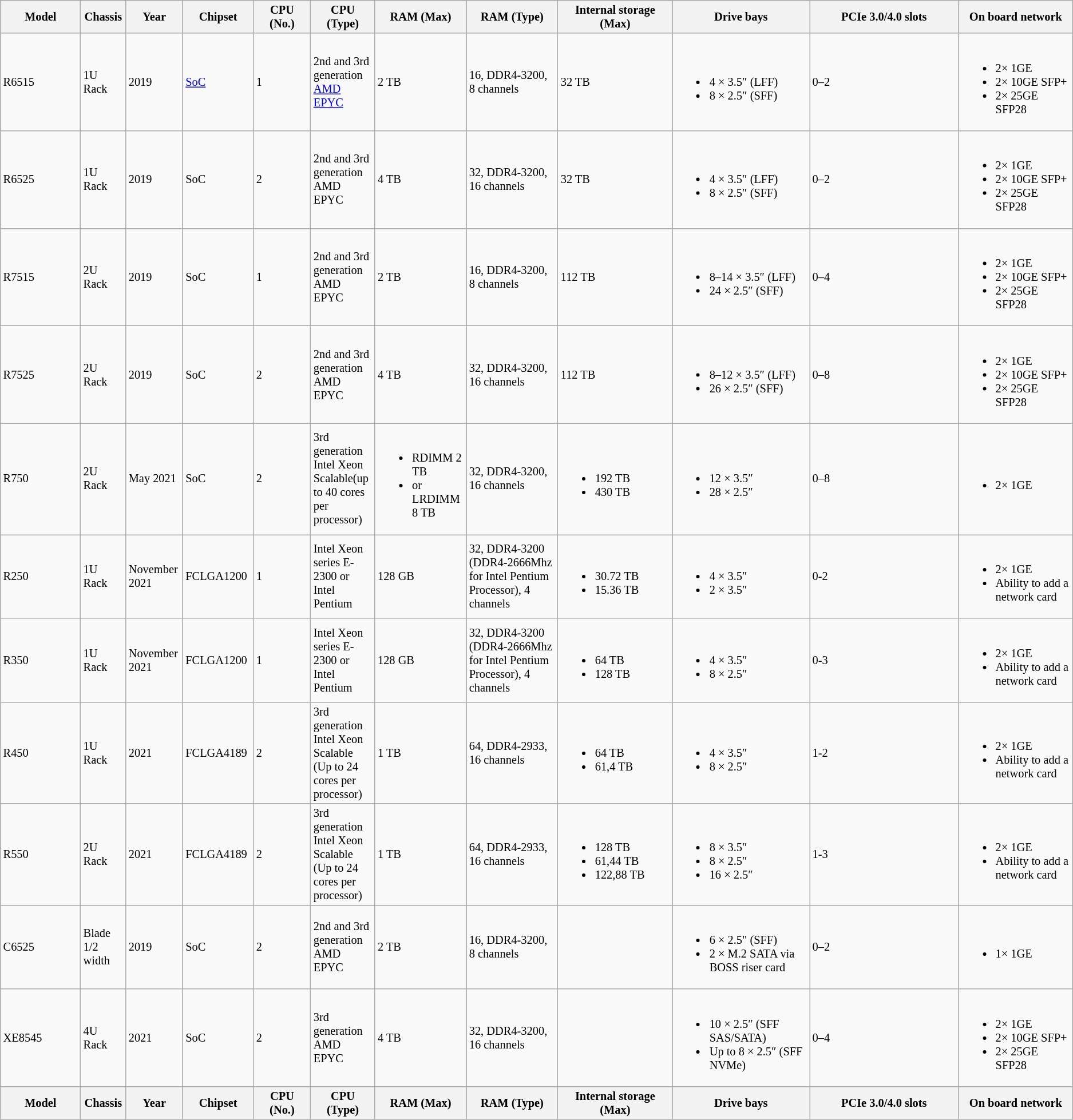<table class="wikitable collapsible" style="clear:both; font-size: 85%;">
<tr>
<th width="7%">Model</th>
<th width="3%">Chassis</th>
<th width="3%">Year</th>
<th width="5%">Chipset</th>
<th width="5%">CPU (No.)</th>
<th width="5%">CPU (Type)</th>
<th width="5%">RAM (Max)</th>
<th width="8%">RAM (Type)</th>
<th width="10%">Internal storage (Max)</th>
<th width="12%">Drive bays</th>
<th width="13%">PCIe 3.0/4.0 slots</th>
<th width="10%">On board network</th>
</tr>
<tr>
<td>R6515</td>
<td>1U Rack</td>
<td>2019</td>
<td><a href='#'>SoC</a></td>
<td>1</td>
<td>2nd and 3rd generation <a href='#'>AMD EPYC</a></td>
<td>2 TB</td>
<td>16, DDR4-3200, 8 channels</td>
<td>32 TB</td>
<td><br><ul><li>4 × 3.5″ (LFF)</li><li>8 × 2.5″ (SFF)</li></ul></td>
<td>0–2</td>
<td><br><ul><li>2× 1GE</li><li>2× 10GE SFP+</li><li>2× 25GE SFP28</li></ul></td>
</tr>
<tr>
<td>R6525</td>
<td>1U Rack</td>
<td>2019</td>
<td>SoC</td>
<td>2</td>
<td>2nd and 3rd generation AMD EPYC</td>
<td>4 TB</td>
<td>32, DDR4-3200, 16 channels</td>
<td>32 TB</td>
<td><br><ul><li>4 × 3.5″ (LFF)</li><li>8 × 2.5″ (SFF)</li></ul></td>
<td>0–2</td>
<td><br><ul><li>2× 1GE</li><li>2× 10GE SFP+</li><li>2× 25GE SFP28</li></ul></td>
</tr>
<tr>
<td>R7515</td>
<td>2U Rack</td>
<td>2019</td>
<td>SoC</td>
<td>1</td>
<td>2nd and 3rd generation AMD EPYC</td>
<td>2 TB</td>
<td>16, DDR4-3200, 8 channels</td>
<td>112 TB</td>
<td><br><ul><li>8–14 × 3.5″ (LFF)</li><li>24 × 2.5″ (SFF)</li></ul></td>
<td>0–4</td>
<td><br><ul><li>2× 1GE</li><li>2× 10GE SFP+</li><li>2× 25GE SFP28</li></ul></td>
</tr>
<tr>
<td>R7525</td>
<td>2U Rack</td>
<td>2019</td>
<td>SoC</td>
<td>2</td>
<td>2nd and 3rd generation AMD EPYC</td>
<td>4 TB</td>
<td>32, DDR4-3200, 16 channels</td>
<td>112 TB</td>
<td><br><ul><li>8–12 × 3.5″ (LFF)</li><li>26 × 2.5″ (SFF)</li></ul></td>
<td>0–8</td>
<td><br><ul><li>2× 1GE</li><li>2× 10GE SFP+</li><li>2× 25GE SFP28</li></ul></td>
</tr>
<tr>
<td>R750</td>
<td>2U Rack</td>
<td>May 2021</td>
<td>SoC</td>
<td>2</td>
<td>3rd generation Intel Xeon Scalable(up to 40 cores per processor)</td>
<td><br><ul><li>RDIMM 2 TB</li><li>or LRDIMM 8 TB</li></ul></td>
<td>32, DDR4-3200, 16 channels</td>
<td><br><ul><li>192 TB</li><li>430 TB</li></ul></td>
<td><br><ul><li>12 × 3.5″</li><li>28 × 2.5″</li></ul></td>
<td>0–8</td>
<td><br><ul><li>2× 1GE</li></ul></td>
</tr>
<tr>
<td>R250</td>
<td>1U Rack</td>
<td>November 2021</td>
<td>FCLGA1200</td>
<td>1</td>
<td>Intel Xeon series E-2300 or Intel Pentium</td>
<td>128 GB</td>
<td>32, DDR4-3200 (DDR4-2666Mhz for Intel Pentium Processor), 4 channels</td>
<td><br><ul><li>30.72 TB</li><li>15.36 TB</li></ul></td>
<td><br><ul><li>4 × 3.5″</li><li>2 × 3.5″</li></ul></td>
<td>0-2</td>
<td><br><ul><li>2× 1GE</li><li>Ability to add a network card</li></ul></td>
</tr>
<tr>
<td>R350</td>
<td>1U Rack</td>
<td>November 2021</td>
<td>FCLGA1200</td>
<td>1</td>
<td>Intel Xeon series E-2300 or Intel Pentium</td>
<td>128 GB</td>
<td>32, DDR4-3200 (DDR4-2666Mhz for Intel Pentium Processor), 4 channels</td>
<td><br><ul><li>64 TB</li><li>128 TB</li></ul></td>
<td><br><ul><li>4 × 3.5″</li><li>8 × 2.5″</li></ul></td>
<td>0-3</td>
<td><br><ul><li>2× 1GE</li><li>Ability to add a network card</li></ul></td>
</tr>
<tr>
<td>R450</td>
<td>1U Rack</td>
<td>2021</td>
<td>FCLGA4189</td>
<td>2</td>
<td>3rd generation Intel Xeon Scalable (Up to 24 cores per processor)</td>
<td>1 TB</td>
<td>64, DDR4-2933, 16 channels</td>
<td><br><ul><li>64 TB</li><li>61,4 TB</li></ul></td>
<td><br><ul><li>4 × 3.5″</li><li>8 × 2.5″</li></ul></td>
<td>1-2</td>
<td><br><ul><li>2× 1GE</li><li>Ability to add a network card</li></ul></td>
</tr>
<tr>
<td>R550</td>
<td>2U Rack</td>
<td>2021</td>
<td>FCLGA4189</td>
<td>2</td>
<td>3rd generation Intel Xeon Scalable (Up to 24 cores per processor)</td>
<td>1 TB</td>
<td>64, DDR4-2933, 16 channels</td>
<td><br><ul><li>128 TB</li><li>61,44 TB</li><li>122,88 TB</li></ul></td>
<td><br><ul><li>8 × 3.5″</li><li>8 × 2.5″</li><li>16 × 2.5″</li></ul></td>
<td>1-3</td>
<td><br><ul><li>2× 1GE</li><li>Ability to add a network card</li></ul></td>
</tr>
<tr>
<td>C6525</td>
<td>Blade 1/2 width</td>
<td>2019</td>
<td>SoC</td>
<td>2</td>
<td>2nd and 3rd generation AMD EPYC</td>
<td>2 TB</td>
<td>16, DDR4-3200, 8 channels</td>
<td></td>
<td><br><ul><li>6 × 2.5" (SFF)</li><li>2 × M.2 SATA via BOSS riser card</li></ul></td>
<td>0–2</td>
<td><br><ul><li>1× 1GE</li></ul></td>
</tr>
<tr>
<td>XE8545</td>
<td>4U Rack</td>
<td>2021</td>
<td>SoC</td>
<td>2</td>
<td>3rd generation AMD EPYC</td>
<td>4 TB</td>
<td>32, DDR4-3200, 16 channels</td>
<td></td>
<td><br><ul><li>10 × 2.5″ (SFF SAS/SATA)</li><li>Up to 8 × 2.5″ (SFF NVMe)</li></ul></td>
<td>0–4</td>
<td><br><ul><li>2× 1GE</li><li>2× 10GE SFP+</li><li>2× 25GE SFP28</li></ul></td>
</tr>
<tr>
<th width="7%">Model</th>
<th width="3%">Chassis</th>
<th width="3%">Year</th>
<th width="5%">Chipset</th>
<th width="5%">CPU (No.)</th>
<th width="5%">CPU (Type)</th>
<th width="5%">RAM (Max)</th>
<th width="8%">RAM (Type)</th>
<th width="10%">Internal storage (Max)</th>
<th width="12%">Drive bays</th>
<th width="13%">PCIe 3.0/4.0 slots</th>
<th width="10%">On board network</th>
</tr>
</table>
